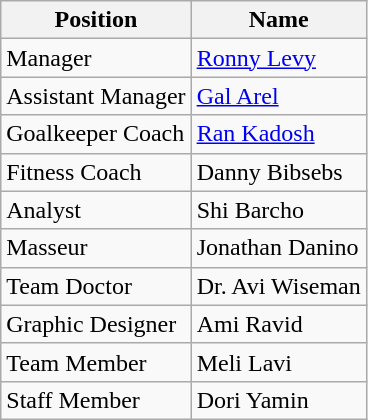<table class="wikitable">
<tr>
<th>Position</th>
<th>Name</th>
</tr>
<tr>
<td>Manager</td>
<td> <a href='#'>Ronny Levy</a></td>
</tr>
<tr>
<td>Assistant Manager</td>
<td> <a href='#'>Gal Arel</a></td>
</tr>
<tr>
<td>Goalkeeper Coach</td>
<td> <a href='#'>Ran Kadosh</a></td>
</tr>
<tr>
<td>Fitness Coach</td>
<td> Danny Bibsebs</td>
</tr>
<tr>
<td>Analyst</td>
<td> Shi Barcho</td>
</tr>
<tr>
<td>Masseur</td>
<td> Jonathan Danino</td>
</tr>
<tr>
<td>Team Doctor</td>
<td> Dr. Avi Wiseman</td>
</tr>
<tr>
<td>Graphic Designer</td>
<td> Ami Ravid</td>
</tr>
<tr>
<td>Team Member</td>
<td> Meli Lavi</td>
</tr>
<tr>
<td>Staff Member</td>
<td> Dori Yamin</td>
</tr>
</table>
